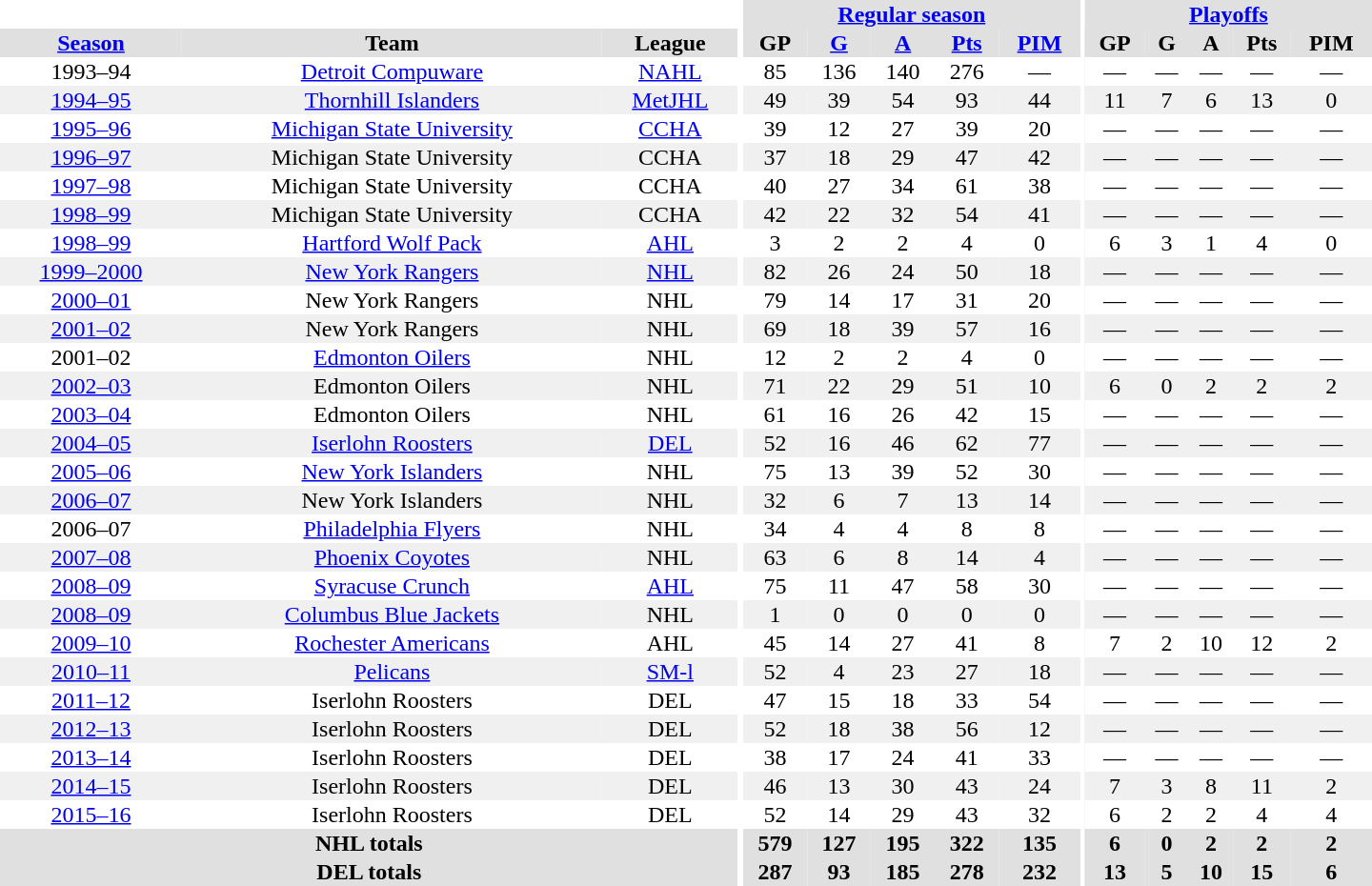<table border="0" cellpadding="1" cellspacing="0" style="text-align:center; width:60em">
<tr bgcolor="#e0e0e0">
<th colspan="3" bgcolor="#ffffff"></th>
<th rowspan="99" bgcolor="#ffffff"></th>
<th colspan="5"><a href='#'>Regular season</a></th>
<th rowspan="99" bgcolor="#ffffff"></th>
<th colspan="5"><a href='#'>Playoffs</a></th>
</tr>
<tr bgcolor="#e0e0e0">
<th><a href='#'>Season</a></th>
<th>Team</th>
<th>League</th>
<th>GP</th>
<th><a href='#'>G</a></th>
<th><a href='#'>A</a></th>
<th><a href='#'>Pts</a></th>
<th><a href='#'>PIM</a></th>
<th>GP</th>
<th>G</th>
<th>A</th>
<th>Pts</th>
<th>PIM</th>
</tr>
<tr>
<td>1993–94</td>
<td><a href='#'>Detroit Compuware</a></td>
<td><a href='#'>NAHL</a></td>
<td>85</td>
<td>136</td>
<td>140</td>
<td>276</td>
<td>—</td>
<td>—</td>
<td>—</td>
<td>—</td>
<td>—</td>
<td>—</td>
</tr>
<tr bgcolor="#f0f0f0">
<td><a href='#'>1994–95</a></td>
<td><a href='#'>Thornhill Islanders</a></td>
<td><a href='#'>MetJHL</a></td>
<td>49</td>
<td>39</td>
<td>54</td>
<td>93</td>
<td>44</td>
<td>11</td>
<td>7</td>
<td>6</td>
<td>13</td>
<td>0</td>
</tr>
<tr>
<td><a href='#'>1995–96</a></td>
<td><a href='#'>Michigan State University</a></td>
<td><a href='#'>CCHA</a></td>
<td>39</td>
<td>12</td>
<td>27</td>
<td>39</td>
<td>20</td>
<td>—</td>
<td>—</td>
<td>—</td>
<td>—</td>
<td>—</td>
</tr>
<tr bgcolor="#f0f0f0">
<td><a href='#'>1996–97</a></td>
<td>Michigan State University</td>
<td>CCHA</td>
<td>37</td>
<td>18</td>
<td>29</td>
<td>47</td>
<td>42</td>
<td>—</td>
<td>—</td>
<td>—</td>
<td>—</td>
<td>—</td>
</tr>
<tr>
<td><a href='#'>1997–98</a></td>
<td>Michigan State University</td>
<td>CCHA</td>
<td>40</td>
<td>27</td>
<td>34</td>
<td>61</td>
<td>38</td>
<td>—</td>
<td>—</td>
<td>—</td>
<td>—</td>
<td>—</td>
</tr>
<tr bgcolor="#f0f0f0">
<td><a href='#'>1998–99</a></td>
<td>Michigan State University</td>
<td>CCHA</td>
<td>42</td>
<td>22</td>
<td>32</td>
<td>54</td>
<td>41</td>
<td>—</td>
<td>—</td>
<td>—</td>
<td>—</td>
<td>—</td>
</tr>
<tr>
<td><a href='#'>1998–99</a></td>
<td><a href='#'>Hartford Wolf Pack</a></td>
<td><a href='#'>AHL</a></td>
<td>3</td>
<td>2</td>
<td>2</td>
<td>4</td>
<td>0</td>
<td>6</td>
<td>3</td>
<td>1</td>
<td>4</td>
<td>0</td>
</tr>
<tr bgcolor="#f0f0f0">
<td><a href='#'>1999–2000</a></td>
<td><a href='#'>New York Rangers</a></td>
<td><a href='#'>NHL</a></td>
<td>82</td>
<td>26</td>
<td>24</td>
<td>50</td>
<td>18</td>
<td>—</td>
<td>—</td>
<td>—</td>
<td>—</td>
<td>—</td>
</tr>
<tr>
<td><a href='#'>2000–01</a></td>
<td>New York Rangers</td>
<td>NHL</td>
<td>79</td>
<td>14</td>
<td>17</td>
<td>31</td>
<td>20</td>
<td>—</td>
<td>—</td>
<td>—</td>
<td>—</td>
<td>—</td>
</tr>
<tr bgcolor="#f0f0f0">
<td><a href='#'>2001–02</a></td>
<td>New York Rangers</td>
<td>NHL</td>
<td>69</td>
<td>18</td>
<td>39</td>
<td>57</td>
<td>16</td>
<td>—</td>
<td>—</td>
<td>—</td>
<td>—</td>
<td>—</td>
</tr>
<tr>
<td>2001–02</td>
<td><a href='#'>Edmonton Oilers</a></td>
<td>NHL</td>
<td>12</td>
<td>2</td>
<td>2</td>
<td>4</td>
<td>0</td>
<td>—</td>
<td>—</td>
<td>—</td>
<td>—</td>
<td>—</td>
</tr>
<tr bgcolor="#f0f0f0">
<td><a href='#'>2002–03</a></td>
<td>Edmonton Oilers</td>
<td>NHL</td>
<td>71</td>
<td>22</td>
<td>29</td>
<td>51</td>
<td>10</td>
<td>6</td>
<td>0</td>
<td>2</td>
<td>2</td>
<td>2</td>
</tr>
<tr>
<td><a href='#'>2003–04</a></td>
<td>Edmonton Oilers</td>
<td>NHL</td>
<td>61</td>
<td>16</td>
<td>26</td>
<td>42</td>
<td>15</td>
<td>—</td>
<td>—</td>
<td>—</td>
<td>—</td>
<td>—</td>
</tr>
<tr bgcolor="#f0f0f0">
<td><a href='#'>2004–05</a></td>
<td><a href='#'>Iserlohn Roosters</a></td>
<td><a href='#'>DEL</a></td>
<td>52</td>
<td>16</td>
<td>46</td>
<td>62</td>
<td>77</td>
<td>—</td>
<td>—</td>
<td>—</td>
<td>—</td>
<td>—</td>
</tr>
<tr>
<td><a href='#'>2005–06</a></td>
<td><a href='#'>New York Islanders</a></td>
<td>NHL</td>
<td>75</td>
<td>13</td>
<td>39</td>
<td>52</td>
<td>30</td>
<td>—</td>
<td>—</td>
<td>—</td>
<td>—</td>
<td>—</td>
</tr>
<tr bgcolor="#f0f0f0">
<td><a href='#'>2006–07</a></td>
<td>New York Islanders</td>
<td>NHL</td>
<td>32</td>
<td>6</td>
<td>7</td>
<td>13</td>
<td>14</td>
<td>—</td>
<td>—</td>
<td>—</td>
<td>—</td>
<td>—</td>
</tr>
<tr>
<td>2006–07</td>
<td><a href='#'>Philadelphia Flyers</a></td>
<td>NHL</td>
<td>34</td>
<td>4</td>
<td>4</td>
<td>8</td>
<td>8</td>
<td>—</td>
<td>—</td>
<td>—</td>
<td>—</td>
<td>—</td>
</tr>
<tr bgcolor="#f0f0f0">
<td><a href='#'>2007–08</a></td>
<td><a href='#'>Phoenix Coyotes</a></td>
<td>NHL</td>
<td>63</td>
<td>6</td>
<td>8</td>
<td>14</td>
<td>4</td>
<td>—</td>
<td>—</td>
<td>—</td>
<td>—</td>
<td>—</td>
</tr>
<tr>
<td><a href='#'>2008–09</a></td>
<td><a href='#'>Syracuse Crunch</a></td>
<td><a href='#'>AHL</a></td>
<td>75</td>
<td>11</td>
<td>47</td>
<td>58</td>
<td>30</td>
<td>—</td>
<td>—</td>
<td>—</td>
<td>—</td>
<td>—</td>
</tr>
<tr bgcolor="#f0f0f0">
<td><a href='#'>2008–09</a></td>
<td><a href='#'>Columbus Blue Jackets</a></td>
<td>NHL</td>
<td>1</td>
<td>0</td>
<td>0</td>
<td>0</td>
<td>0</td>
<td>—</td>
<td>—</td>
<td>—</td>
<td>—</td>
<td>—</td>
</tr>
<tr>
<td><a href='#'>2009–10</a></td>
<td><a href='#'>Rochester Americans</a></td>
<td>AHL</td>
<td>45</td>
<td>14</td>
<td>27</td>
<td>41</td>
<td>8</td>
<td>7</td>
<td>2</td>
<td>10</td>
<td>12</td>
<td>2</td>
</tr>
<tr bgcolor="#f0f0f0">
<td><a href='#'>2010–11</a></td>
<td><a href='#'>Pelicans</a></td>
<td><a href='#'>SM-l</a></td>
<td>52</td>
<td>4</td>
<td>23</td>
<td>27</td>
<td>18</td>
<td>—</td>
<td>—</td>
<td>—</td>
<td>—</td>
<td>—</td>
</tr>
<tr>
<td><a href='#'>2011–12</a></td>
<td>Iserlohn Roosters</td>
<td>DEL</td>
<td>47</td>
<td>15</td>
<td>18</td>
<td>33</td>
<td>54</td>
<td>—</td>
<td>—</td>
<td>—</td>
<td>—</td>
<td>—</td>
</tr>
<tr bgcolor="#f0f0f0">
<td><a href='#'>2012–13</a></td>
<td>Iserlohn Roosters</td>
<td>DEL</td>
<td>52</td>
<td>18</td>
<td>38</td>
<td>56</td>
<td>12</td>
<td>—</td>
<td>—</td>
<td>—</td>
<td>—</td>
<td>—</td>
</tr>
<tr>
<td><a href='#'>2013–14</a></td>
<td>Iserlohn Roosters</td>
<td>DEL</td>
<td>38</td>
<td>17</td>
<td>24</td>
<td>41</td>
<td>33</td>
<td>—</td>
<td>—</td>
<td>—</td>
<td>—</td>
<td>—</td>
</tr>
<tr bgcolor="#f0f0f0">
<td><a href='#'>2014–15</a></td>
<td>Iserlohn Roosters</td>
<td>DEL</td>
<td>46</td>
<td>13</td>
<td>30</td>
<td>43</td>
<td>24</td>
<td>7</td>
<td>3</td>
<td>8</td>
<td>11</td>
<td>2</td>
</tr>
<tr>
<td><a href='#'>2015–16</a></td>
<td>Iserlohn Roosters</td>
<td>DEL</td>
<td>52</td>
<td>14</td>
<td>29</td>
<td>43</td>
<td>32</td>
<td>6</td>
<td>2</td>
<td>2</td>
<td>4</td>
<td>4</td>
</tr>
<tr bgcolor="#e0e0e0">
<th colspan="3">NHL totals</th>
<th>579</th>
<th>127</th>
<th>195</th>
<th>322</th>
<th>135</th>
<th>6</th>
<th>0</th>
<th>2</th>
<th>2</th>
<th>2</th>
</tr>
<tr bgcolor="#e0e0e0">
<th colspan="3">DEL totals</th>
<th>287</th>
<th>93</th>
<th>185</th>
<th>278</th>
<th>232</th>
<th>13</th>
<th>5</th>
<th>10</th>
<th>15</th>
<th>6</th>
</tr>
</table>
